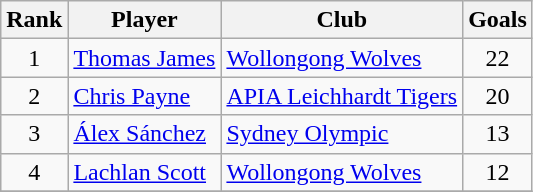<table class="wikitable" style="text-align:center">
<tr>
<th>Rank</th>
<th>Player</th>
<th>Club</th>
<th>Goals</th>
</tr>
<tr>
<td>1</td>
<td align=left> <a href='#'>Thomas James</a></td>
<td align=left><a href='#'>Wollongong Wolves</a></td>
<td>22</td>
</tr>
<tr>
<td>2</td>
<td align=left> <a href='#'>Chris Payne</a></td>
<td align=left><a href='#'>APIA Leichhardt Tigers</a></td>
<td>20</td>
</tr>
<tr>
<td>3</td>
<td align=left> <a href='#'>Álex Sánchez</a></td>
<td align=left><a href='#'>Sydney Olympic</a></td>
<td>13</td>
</tr>
<tr>
<td>4</td>
<td align=left> <a href='#'>Lachlan Scott</a></td>
<td align=left><a href='#'>Wollongong Wolves</a></td>
<td>12</td>
</tr>
<tr>
</tr>
</table>
